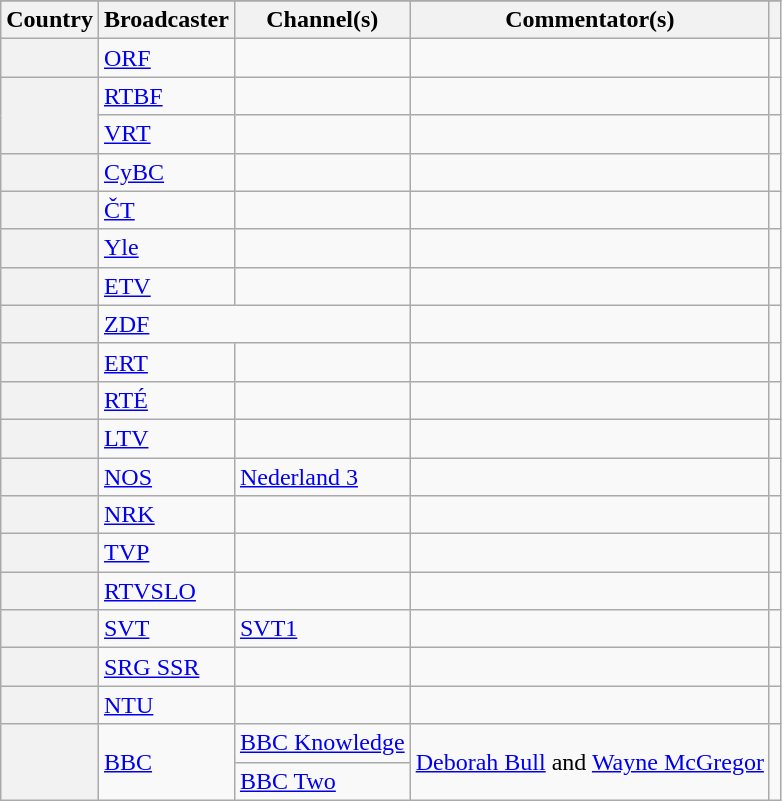<table class="wikitable plainrowheaders">
<tr>
</tr>
<tr>
<th scope="col">Country</th>
<th scope="col">Broadcaster</th>
<th scope="col">Channel(s)</th>
<th scope="col">Commentator(s)</th>
<th scope="col"></th>
</tr>
<tr>
<th scope="row"></th>
<td><a href='#'>ORF</a></td>
<td></td>
<td></td>
<td></td>
</tr>
<tr>
<th scope="rowgroup" rowspan="2"></th>
<td><a href='#'>RTBF</a></td>
<td></td>
<td></td>
</tr>
<tr>
<td><a href='#'>VRT</a></td>
<td></td>
<td></td>
<td></td>
</tr>
<tr>
<th scope="row"></th>
<td><a href='#'>CyBC</a></td>
<td></td>
<td></td>
<td></td>
</tr>
<tr>
<th scope="row"></th>
<td><a href='#'>ČT</a></td>
<td></td>
<td></td>
<td></td>
</tr>
<tr>
<th scope="row"></th>
<td><a href='#'>Yle</a></td>
<td></td>
<td></td>
<td></td>
</tr>
<tr>
<th scope="row"></th>
<td><a href='#'>ETV</a></td>
<td></td>
<td></td>
<td></td>
</tr>
<tr>
<th scope="row"></th>
<td colspan="2"><a href='#'>ZDF</a></td>
<td></td>
<td></td>
</tr>
<tr>
<th scope="row"></th>
<td><a href='#'>ERT</a></td>
<td></td>
<td></td>
<td></td>
</tr>
<tr>
<th scope="row"></th>
<td><a href='#'>RTÉ</a></td>
<td></td>
<td></td>
<td></td>
</tr>
<tr>
<th scope="row"></th>
<td><a href='#'>LTV</a></td>
<td></td>
<td></td>
<td></td>
</tr>
<tr>
<th scope="rowgroup"></th>
<td><a href='#'>NOS</a></td>
<td><a href='#'>Nederland 3</a></td>
<td></td>
<td></td>
</tr>
<tr>
<th scope="row"></th>
<td><a href='#'>NRK</a></td>
<td></td>
<td></td>
<td></td>
</tr>
<tr>
<th scope="row"></th>
<td><a href='#'>TVP</a></td>
<td></td>
<td></td>
<td></td>
</tr>
<tr>
<th scope="row"></th>
<td><a href='#'>RTVSLO</a></td>
<td></td>
<td></td>
<td></td>
</tr>
<tr>
<th scope="row"></th>
<td><a href='#'>SVT</a></td>
<td><a href='#'>SVT1</a></td>
<td></td>
<td></td>
</tr>
<tr>
<th scope="row"></th>
<td><a href='#'>SRG SSR</a></td>
<td></td>
<td></td>
<td></td>
</tr>
<tr>
<th scope="row"></th>
<td><a href='#'>NTU</a></td>
<td></td>
<td></td>
<td></td>
</tr>
<tr>
<th scope="row" rowspan="2"></th>
<td rowspan="2"><a href='#'>BBC</a></td>
<td><a href='#'>BBC Knowledge</a></td>
<td rowspan="2"><a href='#'>Deborah Bull</a> and <a href='#'>Wayne McGregor</a></td>
<td rowspan="2"></td>
</tr>
<tr>
<td><a href='#'>BBC Two</a></td>
</tr>
</table>
